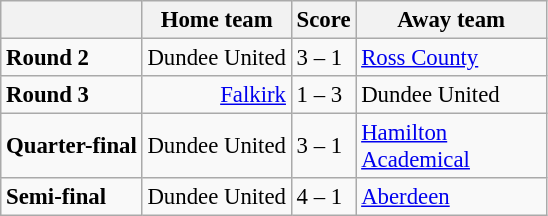<table class="wikitable" style="font-size: 95%;">
<tr>
<th></th>
<th>Home team</th>
<th>Score</th>
<th width=120>Away team</th>
</tr>
<tr>
<td><strong>Round 2</strong></td>
<td align=right>Dundee United</td>
<td>3 – 1</td>
<td><a href='#'>Ross County</a></td>
</tr>
<tr>
<td><strong>Round 3</strong></td>
<td align=right><a href='#'>Falkirk</a></td>
<td>1 – 3</td>
<td>Dundee United</td>
</tr>
<tr>
<td><strong>Quarter-final</strong></td>
<td align=right>Dundee United</td>
<td>3 – 1</td>
<td><a href='#'>Hamilton Academical</a></td>
</tr>
<tr>
<td><strong>Semi-final</strong></td>
<td align=right>Dundee United</td>
<td>4 – 1</td>
<td><a href='#'>Aberdeen</a></td>
</tr>
</table>
